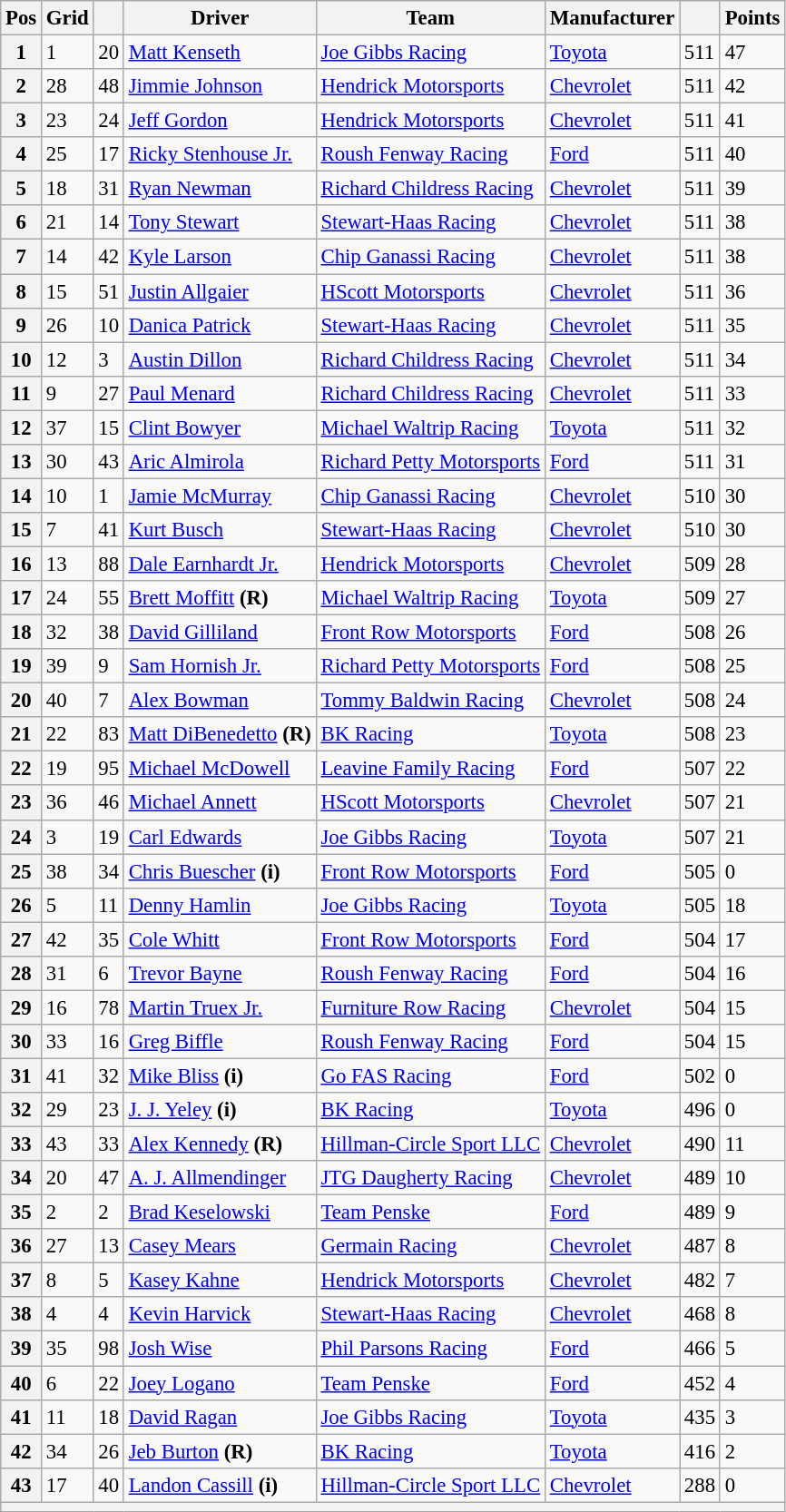<table class="wikitable" style="font-size:95%">
<tr>
<th>Pos</th>
<th>Grid</th>
<th></th>
<th>Driver</th>
<th>Team</th>
<th>Manufacturer</th>
<th></th>
<th>Points</th>
</tr>
<tr>
<th>1</th>
<td>1</td>
<td>20</td>
<td><a href='#'>Matt Kenseth</a></td>
<td><a href='#'>Joe Gibbs Racing</a></td>
<td><a href='#'>Toyota</a></td>
<td>511</td>
<td>47</td>
</tr>
<tr>
<th>2</th>
<td>28</td>
<td>48</td>
<td><a href='#'>Jimmie Johnson</a></td>
<td><a href='#'>Hendrick Motorsports</a></td>
<td><a href='#'>Chevrolet</a></td>
<td>511</td>
<td>42</td>
</tr>
<tr>
<th>3</th>
<td>23</td>
<td>24</td>
<td><a href='#'>Jeff Gordon</a></td>
<td><a href='#'>Hendrick Motorsports</a></td>
<td><a href='#'>Chevrolet</a></td>
<td>511</td>
<td>41</td>
</tr>
<tr>
<th>4</th>
<td>25</td>
<td>17</td>
<td><a href='#'>Ricky Stenhouse Jr.</a></td>
<td><a href='#'>Roush Fenway Racing</a></td>
<td><a href='#'>Ford</a></td>
<td>511</td>
<td>40</td>
</tr>
<tr>
<th>5</th>
<td>18</td>
<td>31</td>
<td><a href='#'>Ryan Newman</a></td>
<td><a href='#'>Richard Childress Racing</a></td>
<td><a href='#'>Chevrolet</a></td>
<td>511</td>
<td>39</td>
</tr>
<tr>
<th>6</th>
<td>21</td>
<td>14</td>
<td><a href='#'>Tony Stewart</a></td>
<td><a href='#'>Stewart-Haas Racing</a></td>
<td><a href='#'>Chevrolet</a></td>
<td>511</td>
<td>38</td>
</tr>
<tr>
<th>7</th>
<td>14</td>
<td>42</td>
<td><a href='#'>Kyle Larson</a></td>
<td><a href='#'>Chip Ganassi Racing</a></td>
<td><a href='#'>Chevrolet</a></td>
<td>511</td>
<td>38</td>
</tr>
<tr>
<th>8</th>
<td>15</td>
<td>51</td>
<td><a href='#'>Justin Allgaier</a></td>
<td><a href='#'>HScott Motorsports</a></td>
<td><a href='#'>Chevrolet</a></td>
<td>511</td>
<td>36</td>
</tr>
<tr>
<th>9</th>
<td>26</td>
<td>10</td>
<td><a href='#'>Danica Patrick</a></td>
<td><a href='#'>Stewart-Haas Racing</a></td>
<td><a href='#'>Chevrolet</a></td>
<td>511</td>
<td>35</td>
</tr>
<tr>
<th>10</th>
<td>12</td>
<td>3</td>
<td><a href='#'>Austin Dillon</a></td>
<td><a href='#'>Richard Childress Racing</a></td>
<td><a href='#'>Chevrolet</a></td>
<td>511</td>
<td>34</td>
</tr>
<tr>
<th>11</th>
<td>9</td>
<td>27</td>
<td><a href='#'>Paul Menard</a></td>
<td><a href='#'>Richard Childress Racing</a></td>
<td><a href='#'>Chevrolet</a></td>
<td>511</td>
<td>33</td>
</tr>
<tr>
<th>12</th>
<td>37</td>
<td>15</td>
<td><a href='#'>Clint Bowyer</a></td>
<td><a href='#'>Michael Waltrip Racing</a></td>
<td><a href='#'>Toyota</a></td>
<td>511</td>
<td>32</td>
</tr>
<tr>
<th>13</th>
<td>30</td>
<td>43</td>
<td><a href='#'>Aric Almirola</a></td>
<td><a href='#'>Richard Petty Motorsports</a></td>
<td><a href='#'>Ford</a></td>
<td>511</td>
<td>31</td>
</tr>
<tr>
<th>14</th>
<td>10</td>
<td>1</td>
<td><a href='#'>Jamie McMurray</a></td>
<td><a href='#'>Chip Ganassi Racing</a></td>
<td><a href='#'>Chevrolet</a></td>
<td>510</td>
<td>30</td>
</tr>
<tr>
<th>15</th>
<td>7</td>
<td>41</td>
<td><a href='#'>Kurt Busch</a></td>
<td><a href='#'>Stewart-Haas Racing</a></td>
<td><a href='#'>Chevrolet</a></td>
<td>510</td>
<td>30</td>
</tr>
<tr>
<th>16</th>
<td>13</td>
<td>88</td>
<td><a href='#'>Dale Earnhardt Jr.</a></td>
<td><a href='#'>Hendrick Motorsports</a></td>
<td><a href='#'>Chevrolet</a></td>
<td>509</td>
<td>28</td>
</tr>
<tr>
<th>17</th>
<td>24</td>
<td>55</td>
<td><a href='#'>Brett Moffitt</a> <strong>(R)</strong></td>
<td><a href='#'>Michael Waltrip Racing</a></td>
<td><a href='#'>Toyota</a></td>
<td>509</td>
<td>27</td>
</tr>
<tr>
<th>18</th>
<td>32</td>
<td>38</td>
<td><a href='#'>David Gilliland</a></td>
<td><a href='#'>Front Row Motorsports</a></td>
<td><a href='#'>Ford</a></td>
<td>508</td>
<td>26</td>
</tr>
<tr>
<th>19</th>
<td>39</td>
<td>9</td>
<td><a href='#'>Sam Hornish Jr.</a></td>
<td><a href='#'>Richard Petty Motorsports</a></td>
<td><a href='#'>Ford</a></td>
<td>508</td>
<td>25</td>
</tr>
<tr>
<th>20</th>
<td>40</td>
<td>7</td>
<td><a href='#'>Alex Bowman</a></td>
<td><a href='#'>Tommy Baldwin Racing</a></td>
<td><a href='#'>Chevrolet</a></td>
<td>508</td>
<td>24</td>
</tr>
<tr>
<th>21</th>
<td>22</td>
<td>83</td>
<td><a href='#'>Matt DiBenedetto</a> <strong>(R)</strong></td>
<td><a href='#'>BK Racing</a></td>
<td><a href='#'>Toyota</a></td>
<td>508</td>
<td>23</td>
</tr>
<tr>
<th>22</th>
<td>19</td>
<td>95</td>
<td><a href='#'>Michael McDowell</a></td>
<td><a href='#'>Leavine Family Racing</a></td>
<td><a href='#'>Ford</a></td>
<td>507</td>
<td>22</td>
</tr>
<tr>
<th>23</th>
<td>36</td>
<td>46</td>
<td><a href='#'>Michael Annett</a></td>
<td><a href='#'>HScott Motorsports</a></td>
<td><a href='#'>Chevrolet</a></td>
<td>507</td>
<td>21</td>
</tr>
<tr>
<th>24</th>
<td>3</td>
<td>19</td>
<td><a href='#'>Carl Edwards</a></td>
<td><a href='#'>Joe Gibbs Racing</a></td>
<td><a href='#'>Toyota</a></td>
<td>507</td>
<td>21</td>
</tr>
<tr>
<th>25</th>
<td>38</td>
<td>34</td>
<td><a href='#'>Chris Buescher</a> <strong>(i)</strong></td>
<td><a href='#'>Front Row Motorsports</a></td>
<td><a href='#'>Ford</a></td>
<td>505</td>
<td>0</td>
</tr>
<tr>
<th>26</th>
<td>5</td>
<td>11</td>
<td><a href='#'>Denny Hamlin</a></td>
<td><a href='#'>Joe Gibbs Racing</a></td>
<td><a href='#'>Toyota</a></td>
<td>505</td>
<td>18</td>
</tr>
<tr>
<th>27</th>
<td>42</td>
<td>35</td>
<td><a href='#'>Cole Whitt</a></td>
<td><a href='#'>Front Row Motorsports</a></td>
<td><a href='#'>Ford</a></td>
<td>504</td>
<td>17</td>
</tr>
<tr>
<th>28</th>
<td>31</td>
<td>6</td>
<td><a href='#'>Trevor Bayne</a></td>
<td><a href='#'>Roush Fenway Racing</a></td>
<td><a href='#'>Ford</a></td>
<td>504</td>
<td>16</td>
</tr>
<tr>
<th>29</th>
<td>16</td>
<td>78</td>
<td><a href='#'>Martin Truex Jr.</a></td>
<td><a href='#'>Furniture Row Racing</a></td>
<td><a href='#'>Chevrolet</a></td>
<td>504</td>
<td>15</td>
</tr>
<tr>
<th>30</th>
<td>33</td>
<td>16</td>
<td><a href='#'>Greg Biffle</a></td>
<td><a href='#'>Roush Fenway Racing</a></td>
<td><a href='#'>Ford</a></td>
<td>504</td>
<td>15</td>
</tr>
<tr>
<th>31</th>
<td>41</td>
<td>32</td>
<td><a href='#'>Mike Bliss</a> <strong>(i)</strong></td>
<td><a href='#'>Go FAS Racing</a></td>
<td><a href='#'>Ford</a></td>
<td>502</td>
<td>0</td>
</tr>
<tr>
<th>32</th>
<td>29</td>
<td>23</td>
<td><a href='#'>J. J. Yeley</a> <strong>(i)</strong></td>
<td><a href='#'>BK Racing</a></td>
<td><a href='#'>Toyota</a></td>
<td>496</td>
<td>0</td>
</tr>
<tr>
<th>33</th>
<td>43</td>
<td>33</td>
<td><a href='#'>Alex Kennedy</a> <strong>(R)</strong></td>
<td><a href='#'>Hillman-Circle Sport LLC</a></td>
<td><a href='#'>Chevrolet</a></td>
<td>490</td>
<td>11</td>
</tr>
<tr>
<th>34</th>
<td>20</td>
<td>47</td>
<td><a href='#'>A. J. Allmendinger</a></td>
<td><a href='#'>JTG Daugherty Racing</a></td>
<td><a href='#'>Chevrolet</a></td>
<td>489</td>
<td>10</td>
</tr>
<tr>
<th>35</th>
<td>2</td>
<td>2</td>
<td><a href='#'>Brad Keselowski</a></td>
<td><a href='#'>Team Penske</a></td>
<td><a href='#'>Ford</a></td>
<td>489</td>
<td>9</td>
</tr>
<tr>
<th>36</th>
<td>27</td>
<td>13</td>
<td><a href='#'>Casey Mears</a></td>
<td><a href='#'>Germain Racing</a></td>
<td><a href='#'>Chevrolet</a></td>
<td>487</td>
<td>8</td>
</tr>
<tr>
<th>37</th>
<td>8</td>
<td>5</td>
<td><a href='#'>Kasey Kahne</a></td>
<td><a href='#'>Hendrick Motorsports</a></td>
<td><a href='#'>Chevrolet</a></td>
<td>482</td>
<td>7</td>
</tr>
<tr>
<th>38</th>
<td>4</td>
<td>4</td>
<td><a href='#'>Kevin Harvick</a></td>
<td><a href='#'>Stewart-Haas Racing</a></td>
<td><a href='#'>Chevrolet</a></td>
<td>468</td>
<td>8</td>
</tr>
<tr>
<th>39</th>
<td>35</td>
<td>98</td>
<td><a href='#'>Josh Wise</a></td>
<td><a href='#'>Phil Parsons Racing</a></td>
<td><a href='#'>Ford</a></td>
<td>466</td>
<td>5</td>
</tr>
<tr>
<th>40</th>
<td>6</td>
<td>22</td>
<td><a href='#'>Joey Logano</a></td>
<td><a href='#'>Team Penske</a></td>
<td><a href='#'>Ford</a></td>
<td>452</td>
<td>4</td>
</tr>
<tr>
<th>41</th>
<td>11</td>
<td>18</td>
<td><a href='#'>David Ragan</a></td>
<td><a href='#'>Joe Gibbs Racing</a></td>
<td><a href='#'>Toyota</a></td>
<td>435</td>
<td>3</td>
</tr>
<tr>
<th>42</th>
<td>34</td>
<td>26</td>
<td><a href='#'>Jeb Burton</a> <strong>(R)</strong></td>
<td><a href='#'>BK Racing</a></td>
<td><a href='#'>Toyota</a></td>
<td>416</td>
<td>2</td>
</tr>
<tr>
<th>43</th>
<td>17</td>
<td>40</td>
<td><a href='#'>Landon Cassill</a> <strong>(i)</strong></td>
<td><a href='#'>Hillman-Circle Sport LLC</a></td>
<td><a href='#'>Chevrolet</a></td>
<td>288</td>
<td>0</td>
</tr>
<tr>
<th colspan="8"></th>
</tr>
</table>
